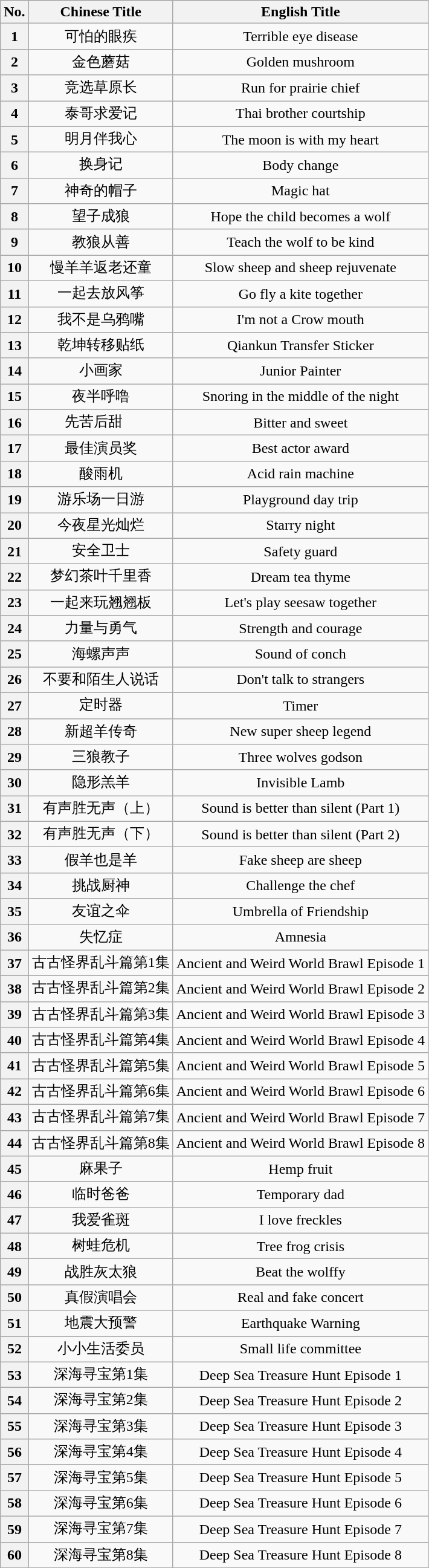<table class="wikitable" style="text-align:center;">
<tr>
<th>No.</th>
<th>Chinese Title</th>
<th>English Title</th>
</tr>
<tr>
<th>1</th>
<td>可怕的眼疾</td>
<td>Terrible eye disease</td>
</tr>
<tr>
<th>2</th>
<td>金色蘑菇</td>
<td>Golden mushroom</td>
</tr>
<tr>
<th>3</th>
<td>竞选草原长</td>
<td>Run for prairie chief</td>
</tr>
<tr>
<th>4</th>
<td>泰哥求爱记</td>
<td>Thai brother courtship</td>
</tr>
<tr>
<th>5</th>
<td>明月伴我心</td>
<td>The moon is with my heart</td>
</tr>
<tr>
<th>6</th>
<td>换身记</td>
<td>Body change</td>
</tr>
<tr>
<th>7</th>
<td>神奇的帽子</td>
<td>Magic hat</td>
</tr>
<tr>
<th>8</th>
<td>望子成狼</td>
<td>Hope the child becomes a wolf</td>
</tr>
<tr>
<th>9</th>
<td>教狼从善</td>
<td>Teach the wolf to be kind</td>
</tr>
<tr>
<th>10</th>
<td>慢羊羊返老还童</td>
<td>Slow sheep and sheep rejuvenate</td>
</tr>
<tr>
<th>11</th>
<td>一起去放风筝</td>
<td>Go fly a kite together</td>
</tr>
<tr>
<th>12</th>
<td>我不是乌鸦嘴</td>
<td>I'm not a Crow mouth</td>
</tr>
<tr>
<th>13</th>
<td>乾坤转移贴纸</td>
<td>Qiankun Transfer Sticker</td>
</tr>
<tr>
<th>14</th>
<td>小画家</td>
<td>Junior Painter</td>
</tr>
<tr>
<th>15</th>
<td>夜半呼噜</td>
<td>Snoring in the middle of the night</td>
</tr>
<tr>
<th>16</th>
<td>先苦后甜　</td>
<td>Bitter and sweet</td>
</tr>
<tr>
<th>17</th>
<td>最佳演员奖</td>
<td>Best actor award</td>
</tr>
<tr>
<th>18</th>
<td>酸雨机</td>
<td>Acid rain machine</td>
</tr>
<tr>
<th>19</th>
<td>游乐场一日游</td>
<td>Playground day trip</td>
</tr>
<tr>
<th>20</th>
<td>今夜星光灿烂</td>
<td>Starry night</td>
</tr>
<tr>
<th>21</th>
<td>安全卫士</td>
<td>Safety guard</td>
</tr>
<tr>
<th>22</th>
<td>梦幻茶叶千里香</td>
<td>Dream tea thyme</td>
</tr>
<tr>
<th>23</th>
<td>一起来玩翘翘板</td>
<td>Let's play seesaw together</td>
</tr>
<tr>
<th>24</th>
<td>力量与勇气</td>
<td>Strength and courage</td>
</tr>
<tr>
<th>25</th>
<td>海螺声声</td>
<td>Sound of conch</td>
</tr>
<tr>
<th>26</th>
<td>不要和陌生人说话</td>
<td>Don't talk to strangers</td>
</tr>
<tr>
<th>27</th>
<td>定时器</td>
<td>Timer</td>
</tr>
<tr>
<th>28</th>
<td>新超羊传奇</td>
<td>New super sheep legend</td>
</tr>
<tr>
<th>29</th>
<td>三狼教子</td>
<td>Three wolves godson</td>
</tr>
<tr>
<th>30</th>
<td>隐形羔羊</td>
<td>Invisible Lamb</td>
</tr>
<tr>
<th>31</th>
<td>有声胜无声（上）</td>
<td>Sound is better than silent (Part 1)</td>
</tr>
<tr>
<th>32</th>
<td>有声胜无声（下）</td>
<td>Sound is better than silent (Part 2)</td>
</tr>
<tr>
<th>33</th>
<td>假羊也是羊</td>
<td>Fake sheep are sheep</td>
</tr>
<tr>
<th>34</th>
<td>挑战厨神</td>
<td>Challenge the chef</td>
</tr>
<tr>
<th>35</th>
<td>友谊之伞</td>
<td>Umbrella of Friendship</td>
</tr>
<tr>
<th>36</th>
<td>失忆症</td>
<td>Amnesia</td>
</tr>
<tr>
<th>37</th>
<td>古古怪界乱斗篇第1集</td>
<td>Ancient and Weird World Brawl Episode 1</td>
</tr>
<tr>
<th>38</th>
<td>古古怪界乱斗篇第2集</td>
<td>Ancient and Weird World Brawl Episode 2</td>
</tr>
<tr>
<th>39</th>
<td>古古怪界乱斗篇第3集</td>
<td>Ancient and Weird World Brawl Episode 3</td>
</tr>
<tr>
<th>40</th>
<td>古古怪界乱斗篇第4集</td>
<td>Ancient and Weird World Brawl Episode 4</td>
</tr>
<tr>
<th>41</th>
<td>古古怪界乱斗篇第5集</td>
<td>Ancient and Weird World Brawl Episode 5</td>
</tr>
<tr>
<th>42</th>
<td>古古怪界乱斗篇第6集</td>
<td>Ancient and Weird World Brawl Episode 6</td>
</tr>
<tr>
<th>43</th>
<td>古古怪界乱斗篇第7集</td>
<td>Ancient and Weird World Brawl Episode 7</td>
</tr>
<tr>
<th>44</th>
<td>古古怪界乱斗篇第8集</td>
<td>Ancient and Weird World Brawl Episode 8</td>
</tr>
<tr>
<th>45</th>
<td>麻果子</td>
<td>Hemp fruit</td>
</tr>
<tr>
<th>46</th>
<td>临时爸爸</td>
<td>Temporary dad</td>
</tr>
<tr>
<th>47</th>
<td>我爱雀斑</td>
<td>I love freckles</td>
</tr>
<tr>
<th>48</th>
<td>树蛙危机</td>
<td>Tree frog crisis</td>
</tr>
<tr>
<th>49</th>
<td>战胜灰太狼</td>
<td>Beat the wolffy</td>
</tr>
<tr>
<th>50</th>
<td>真假演唱会</td>
<td>Real and fake concert</td>
</tr>
<tr>
<th>51</th>
<td>地震大预警</td>
<td>Earthquake Warning</td>
</tr>
<tr>
<th>52</th>
<td>小小生活委员</td>
<td>Small life committee</td>
</tr>
<tr>
<th>53</th>
<td>深海寻宝第1集</td>
<td>Deep Sea Treasure Hunt Episode 1</td>
</tr>
<tr>
<th>54</th>
<td>深海寻宝第2集</td>
<td>Deep Sea Treasure Hunt Episode 2</td>
</tr>
<tr>
<th>55</th>
<td>深海寻宝第3集</td>
<td>Deep Sea Treasure Hunt Episode 3</td>
</tr>
<tr>
<th>56</th>
<td>深海寻宝第4集</td>
<td>Deep Sea Treasure Hunt Episode 4</td>
</tr>
<tr>
<th>57</th>
<td>深海寻宝第5集</td>
<td>Deep Sea Treasure Hunt Episode 5</td>
</tr>
<tr>
<th>58</th>
<td>深海寻宝第6集</td>
<td>Deep Sea Treasure Hunt Episode 6</td>
</tr>
<tr>
<th>59</th>
<td>深海寻宝第7集</td>
<td>Deep Sea Treasure Hunt Episode 7</td>
</tr>
<tr>
<th>60</th>
<td>深海寻宝第8集</td>
<td>Deep Sea Treasure Hunt Episode 8</td>
</tr>
<tr>
</tr>
</table>
